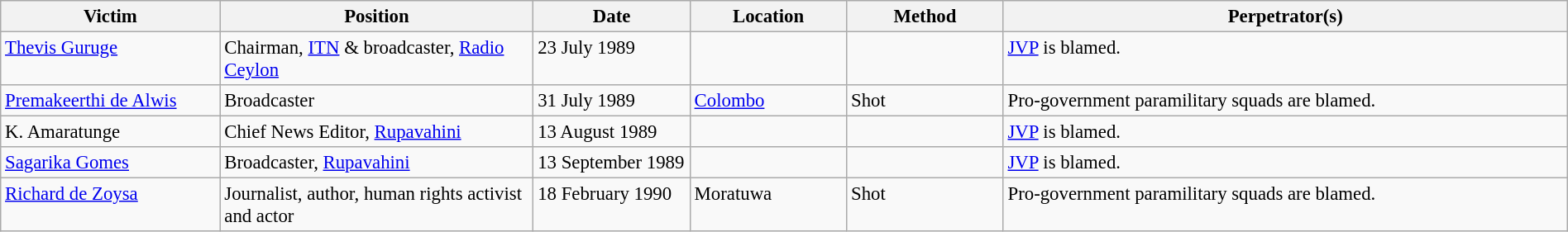<table class="wikitable" style="font-size:95%;width:100%;">
<tr>
<th width="14%">Victim</th>
<th width="20%">Position</th>
<th width="10%">Date</th>
<th width="10%">Location</th>
<th width="10%">Method</th>
<th width="36%">Perpetrator(s)</th>
</tr>
<tr valign="top">
<td><a href='#'>Thevis Guruge</a></td>
<td>Chairman, <a href='#'>ITN</a> & broadcaster, <a href='#'>Radio Ceylon</a></td>
<td>23 July 1989</td>
<td></td>
<td></td>
<td><a href='#'>JVP</a> is blamed.</td>
</tr>
<tr valign="top">
<td><a href='#'>Premakeerthi de Alwis</a></td>
<td>Broadcaster</td>
<td>31 July 1989</td>
<td><a href='#'>Colombo</a></td>
<td>Shot</td>
<td>Pro-government paramilitary squads are blamed.</td>
</tr>
<tr valign="top">
<td>K. Amaratunge</td>
<td>Chief News Editor, <a href='#'>Rupavahini</a></td>
<td>13 August 1989</td>
<td></td>
<td></td>
<td><a href='#'>JVP</a> is blamed.</td>
</tr>
<tr valign="top">
<td><a href='#'>Sagarika Gomes</a></td>
<td>Broadcaster, <a href='#'>Rupavahini</a></td>
<td>13 September 1989</td>
<td></td>
<td></td>
<td><a href='#'>JVP</a> is blamed.</td>
</tr>
<tr valign=top>
<td><a href='#'>Richard de Zoysa</a></td>
<td>Journalist, author, human rights activist and actor</td>
<td>18 February 1990</td>
<td>Moratuwa</td>
<td>Shot</td>
<td>Pro-government paramilitary squads are blamed.</td>
</tr>
</table>
